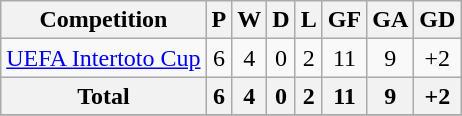<table class="wikitable sortable" style="text-align:center">
<tr>
<th>Competition</th>
<th>P</th>
<th>W</th>
<th>D</th>
<th>L</th>
<th>GF</th>
<th>GA</th>
<th>GD</th>
</tr>
<tr>
<td><a href='#'>UEFA Intertoto Cup</a></td>
<td>6</td>
<td>4</td>
<td>0</td>
<td>2</td>
<td>11</td>
<td>9</td>
<td>+2</td>
</tr>
<tr>
<th><strong>Total</strong></th>
<th><strong>6</strong></th>
<th><strong>4</strong></th>
<th><strong>0</strong></th>
<th><strong>2</strong></th>
<th><strong>11</strong></th>
<th><strong>9</strong></th>
<th><strong>+2</strong></th>
</tr>
<tr>
</tr>
</table>
